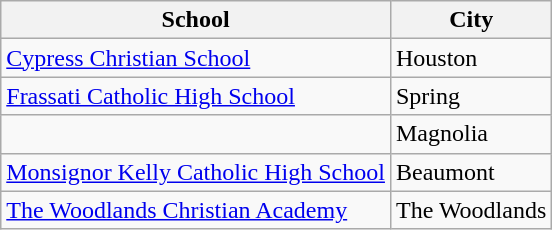<table class="wikitable">
<tr>
<th>School</th>
<th>City</th>
</tr>
<tr>
<td><a href='#'>Cypress Christian School</a></td>
<td>Houston</td>
</tr>
<tr>
<td><a href='#'>Frassati Catholic High School</a></td>
<td>Spring</td>
</tr>
<tr>
<td></td>
<td>Magnolia</td>
</tr>
<tr>
<td><a href='#'>Monsignor Kelly Catholic High School</a></td>
<td>Beaumont</td>
</tr>
<tr>
<td><a href='#'>The Woodlands Christian Academy</a></td>
<td>The Woodlands</td>
</tr>
</table>
